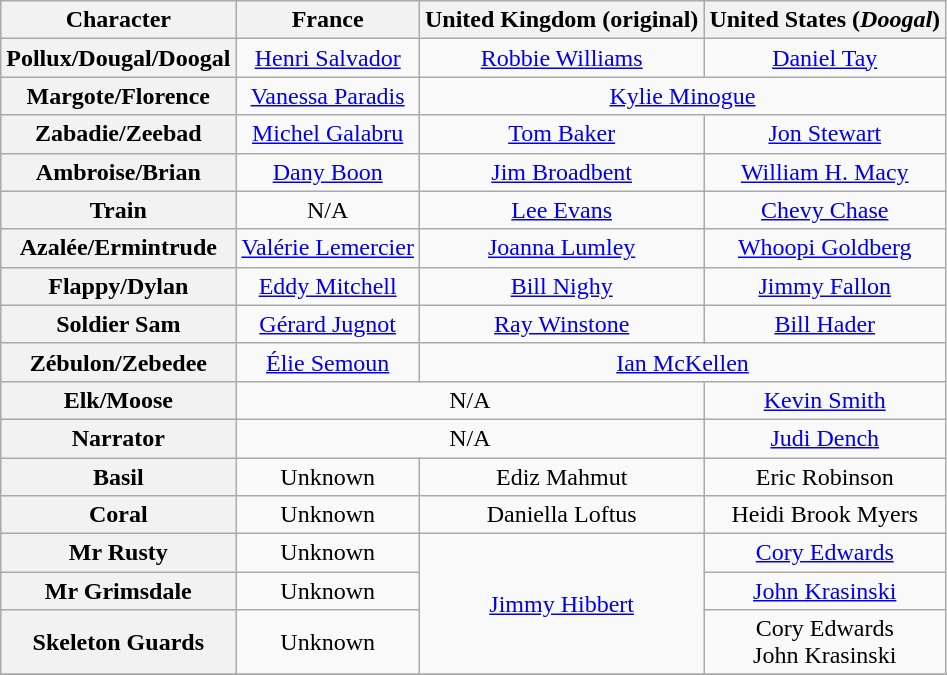<table class="wikitable" style="text-align: center">
<tr>
<th>Character</th>
<th>France</th>
<th>United Kingdom (original)</th>
<th>United States (<em>Doogal</em>)</th>
</tr>
<tr>
<th>Pollux/Dougal/Doogal</th>
<td><a href='#'>Henri Salvador</a></td>
<td><a href='#'>Robbie Williams</a></td>
<td><a href='#'>Daniel Tay</a></td>
</tr>
<tr>
<th>Margote/Florence</th>
<td><a href='#'>Vanessa Paradis</a></td>
<td colspan=2><a href='#'>Kylie Minogue</a></td>
</tr>
<tr>
<th>Zabadie/Zeebad</th>
<td><a href='#'>Michel Galabru</a></td>
<td><a href='#'>Tom Baker</a></td>
<td><a href='#'>Jon Stewart</a></td>
</tr>
<tr>
<th>Ambroise/Brian</th>
<td><a href='#'>Dany Boon</a></td>
<td><a href='#'>Jim Broadbent</a></td>
<td><a href='#'>William H. Macy</a></td>
</tr>
<tr>
<th>Train</th>
<td>N/A</td>
<td><a href='#'>Lee Evans</a></td>
<td><a href='#'>Chevy Chase</a></td>
</tr>
<tr>
<th>Azalée/Ermintrude</th>
<td><a href='#'>Valérie Lemercier</a></td>
<td><a href='#'>Joanna Lumley</a></td>
<td><a href='#'>Whoopi Goldberg</a></td>
</tr>
<tr>
<th>Flappy/Dylan</th>
<td><a href='#'>Eddy Mitchell</a></td>
<td><a href='#'>Bill Nighy</a></td>
<td><a href='#'>Jimmy Fallon</a></td>
</tr>
<tr>
<th>Soldier Sam</th>
<td><a href='#'>Gérard Jugnot</a></td>
<td><a href='#'>Ray Winstone</a></td>
<td><a href='#'>Bill Hader</a></td>
</tr>
<tr>
<th>Zébulon/Zebedee</th>
<td><a href='#'>Élie Semoun</a></td>
<td colspan=2><a href='#'>Ian McKellen</a></td>
</tr>
<tr>
<th>Elk/Moose</th>
<td colspan=2>N/A</td>
<td><a href='#'>Kevin Smith</a></td>
</tr>
<tr>
<th>Narrator</th>
<td colspan=2>N/A</td>
<td><a href='#'>Judi Dench</a></td>
</tr>
<tr>
<th>Basil</th>
<td>Unknown</td>
<td>Ediz Mahmut</td>
<td>Eric Robinson</td>
</tr>
<tr>
<th>Coral</th>
<td>Unknown</td>
<td>Daniella Loftus</td>
<td>Heidi Brook Myers</td>
</tr>
<tr>
<th>Mr Rusty</th>
<td>Unknown</td>
<td rowspan="3"><a href='#'>Jimmy Hibbert</a></td>
<td><a href='#'>Cory Edwards</a></td>
</tr>
<tr>
<th>Mr Grimsdale</th>
<td>Unknown</td>
<td><a href='#'>John Krasinski</a></td>
</tr>
<tr>
<th>Skeleton Guards</th>
<td>Unknown</td>
<td>Cory Edwards <br>John Krasinski</td>
</tr>
<tr>
</tr>
</table>
